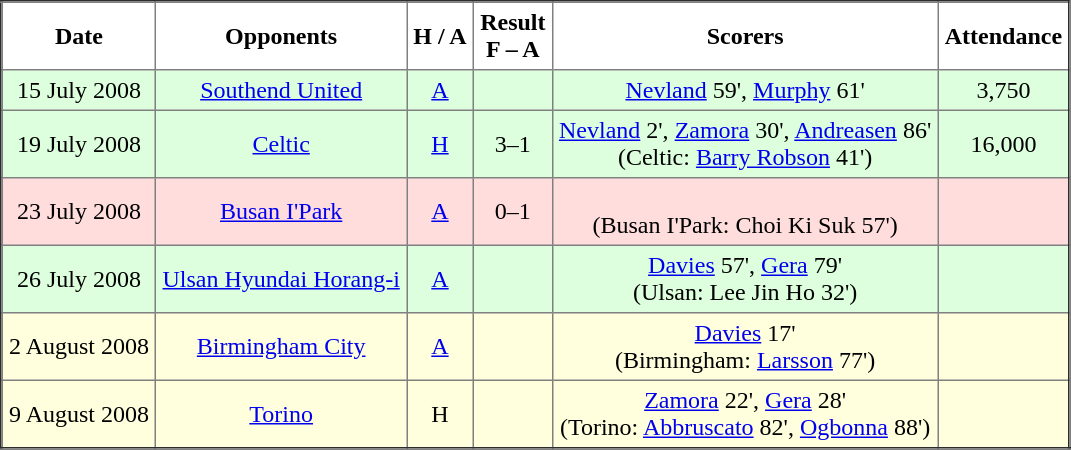<table border="2" cellpadding="4" style="border-collapse:collapse; text-align:center;">
<tr>
<th>Date</th>
<th>Opponents</th>
<th>H / A</th>
<th>Result<br>F – A</th>
<th>Scorers</th>
<th>Attendance</th>
</tr>
<tr style="background:#dfd;">
<td>15 July 2008</td>
<td><a href='#'>Southend United</a></td>
<td><a href='#'>A</a></td>
<td></td>
<td><a href='#'>Nevland</a> 59', <a href='#'>Murphy</a> 61'</td>
<td>3,750</td>
</tr>
<tr style="background:#dfd;">
<td>19 July 2008</td>
<td><a href='#'>Celtic</a></td>
<td><a href='#'>H</a></td>
<td>3–1</td>
<td><a href='#'>Nevland</a> 2', <a href='#'>Zamora</a> 30', <a href='#'>Andreasen</a> 86'<br>(Celtic: <a href='#'>Barry Robson</a> 41')</td>
<td>16,000</td>
</tr>
<tr style="background:#fdd;">
<td>23 July 2008</td>
<td><a href='#'>Busan I'Park</a></td>
<td><a href='#'>A</a></td>
<td>0–1</td>
<td><br>(Busan I'Park: Choi Ki Suk 57')</td>
<td></td>
</tr>
<tr style="background:#dfd;">
<td>26 July 2008</td>
<td><a href='#'>Ulsan Hyundai Horang-i</a></td>
<td><a href='#'>A</a></td>
<td></td>
<td><a href='#'>Davies</a> 57', <a href='#'>Gera</a> 79'<br>(Ulsan: Lee Jin Ho 32')</td>
<td></td>
</tr>
<tr style="background:#ffd;">
<td>2 August 2008</td>
<td><a href='#'>Birmingham City</a></td>
<td><a href='#'>A</a></td>
<td></td>
<td><a href='#'>Davies</a> 17'<br>(Birmingham: <a href='#'>Larsson</a> 77')</td>
<td></td>
</tr>
<tr style="background:#ffd;">
<td>9 August 2008</td>
<td><a href='#'>Torino</a></td>
<td>H</td>
<td></td>
<td><a href='#'>Zamora</a> 22', <a href='#'>Gera</a> 28'<br>(Torino: <a href='#'>Abbruscato</a> 82', <a href='#'>Ogbonna</a> 88')</td>
<td></td>
</tr>
</table>
